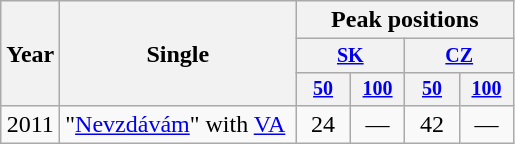<table class="wikitable" style="text-align:center;">
<tr>
<th rowspan="3" width="30">Year</th>
<th rowspan="3" width="150">Single</th>
<th colspan="4" width="120">Peak positions</th>
</tr>
<tr style="font-size:smaller;">
<th colspan="2" width="60"><a href='#'>SK</a></th>
<th colspan="2" width="60"><a href='#'>CZ</a></th>
</tr>
<tr style="font-size:smaller;">
<th width="30"><a href='#'>50</a><br></th>
<th width="30"><a href='#'>100</a><br></th>
<th width="30"><a href='#'>50</a><br></th>
<th width="30"><a href='#'>100</a><br></th>
</tr>
<tr>
<td>2011</td>
<td align="left">"<a href='#'>Nevzdávám</a>" with <a href='#'>VA</a></td>
<td>24</td>
<td>—</td>
<td>42</td>
<td>—</td>
</tr>
</table>
